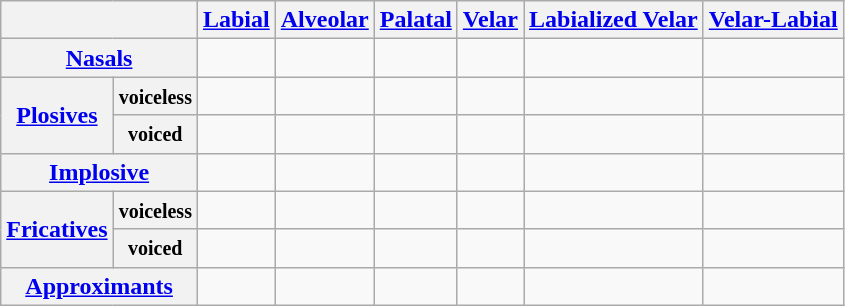<table class="wikitable" style="text-align: center;">
<tr>
<th colspan="2"></th>
<th><a href='#'>Labial</a></th>
<th><a href='#'>Alveolar</a></th>
<th><a href='#'>Palatal</a></th>
<th><a href='#'>Velar</a></th>
<th><a href='#'>Labialized Velar</a></th>
<th><a href='#'>Velar-</a><a href='#'>Labial</a></th>
</tr>
<tr>
<th colspan="2"><a href='#'>Nasals</a></th>
<td></td>
<td></td>
<td></td>
<td></td>
<td></td>
<td></td>
</tr>
<tr>
<th rowspan="2"><a href='#'>Plosives</a></th>
<th><small>voiceless</small></th>
<td></td>
<td></td>
<td></td>
<td></td>
<td></td>
<td></td>
</tr>
<tr>
<th><small>voiced</small></th>
<td></td>
<td></td>
<td></td>
<td></td>
<td></td>
<td></td>
</tr>
<tr>
<th colspan="2"><a href='#'>Implosive</a></th>
<td></td>
<td></td>
<td></td>
<td></td>
<td></td>
<td></td>
</tr>
<tr>
<th rowspan="2"><a href='#'>Fricatives</a></th>
<th><small>voiceless</small></th>
<td></td>
<td></td>
<td></td>
<td></td>
<td></td>
<td></td>
</tr>
<tr>
<th><small>voiced</small></th>
<td></td>
<td></td>
<td></td>
<td></td>
<td></td>
<td></td>
</tr>
<tr>
<th colspan="2"><a href='#'>Approximants</a></th>
<td></td>
<td></td>
<td></td>
<td></td>
<td></td>
<td></td>
</tr>
</table>
